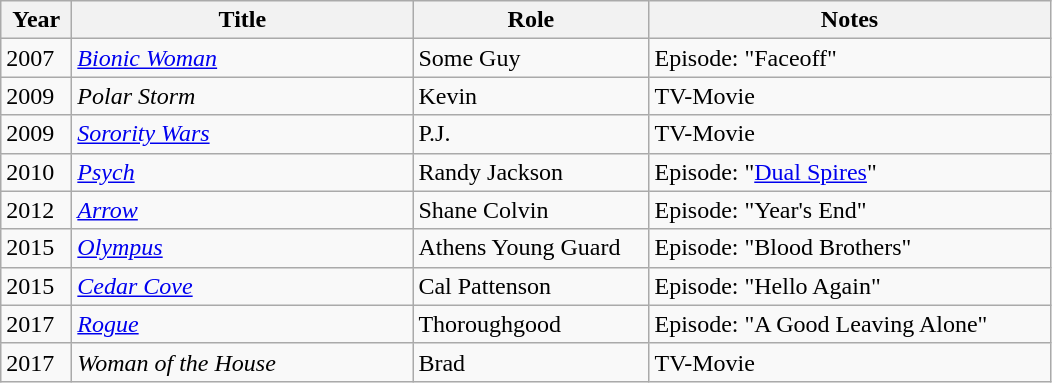<table class="wikitable sortable">
<tr>
<th style="width:40px;">Year</th>
<th style="width:220px;">Title</th>
<th style="width:150px;">Role</th>
<th style="width:260px;">Notes</th>
</tr>
<tr>
<td>2007</td>
<td><em><a href='#'>Bionic Woman</a></em></td>
<td>Some Guy</td>
<td>Episode: "Faceoff"</td>
</tr>
<tr>
<td>2009</td>
<td><em>Polar Storm</em></td>
<td>Kevin</td>
<td>TV-Movie</td>
</tr>
<tr>
<td>2009</td>
<td><em><a href='#'>Sorority Wars</a></em></td>
<td>P.J.</td>
<td>TV-Movie</td>
</tr>
<tr>
<td>2010</td>
<td><em><a href='#'>Psych</a></em></td>
<td>Randy Jackson</td>
<td>Episode: "<a href='#'>Dual Spires</a>"</td>
</tr>
<tr>
<td>2012</td>
<td><em><a href='#'>Arrow</a></em></td>
<td>Shane Colvin</td>
<td>Episode: "Year's End"</td>
</tr>
<tr>
<td>2015</td>
<td><em><a href='#'>Olympus</a></em></td>
<td>Athens Young Guard</td>
<td>Episode: "Blood Brothers"</td>
</tr>
<tr>
<td>2015</td>
<td><em><a href='#'>Cedar Cove</a></em></td>
<td>Cal Pattenson</td>
<td>Episode: "Hello Again"</td>
</tr>
<tr>
<td>2017</td>
<td><em><a href='#'>Rogue</a></em></td>
<td>Thoroughgood</td>
<td>Episode: "A Good Leaving Alone"</td>
</tr>
<tr>
<td>2017</td>
<td><em>Woman of the House</em></td>
<td>Brad</td>
<td>TV-Movie</td>
</tr>
</table>
